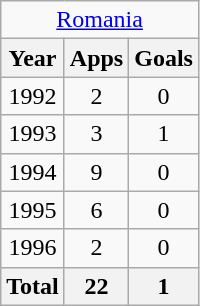<table class="wikitable" style="text-align:center">
<tr>
<td colspan="3"><a href='#'>Romania</a></td>
</tr>
<tr>
<th>Year</th>
<th>Apps</th>
<th>Goals</th>
</tr>
<tr>
<td>1992</td>
<td>2</td>
<td>0</td>
</tr>
<tr>
<td>1993</td>
<td>3</td>
<td>1</td>
</tr>
<tr>
<td>1994</td>
<td>9</td>
<td>0</td>
</tr>
<tr>
<td>1995</td>
<td>6</td>
<td>0</td>
</tr>
<tr>
<td>1996</td>
<td>2</td>
<td>0</td>
</tr>
<tr>
<th>Total</th>
<th>22</th>
<th>1</th>
</tr>
</table>
